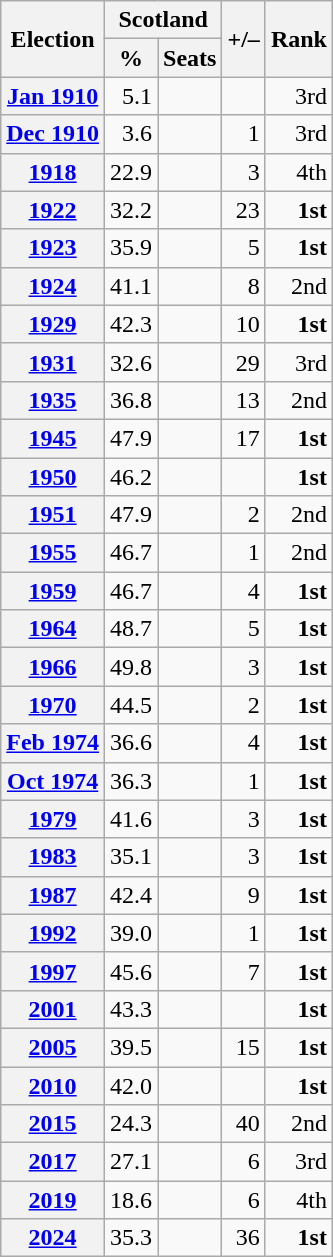<table class="wikitable" style="text-align:right">
<tr>
<th rowspan=2>Election</th>
<th colspan=2>Scotland</th>
<th rowspan=2>+/–</th>
<th rowspan=2>Rank</th>
</tr>
<tr>
<th>%</th>
<th>Seats</th>
</tr>
<tr>
<th><a href='#'>Jan 1910</a></th>
<td>5.1</td>
<td></td>
<td></td>
<td>3rd</td>
</tr>
<tr>
<th><a href='#'>Dec 1910</a></th>
<td>3.6</td>
<td></td>
<td> 1</td>
<td>3rd</td>
</tr>
<tr>
<th><a href='#'>1918</a></th>
<td>22.9</td>
<td></td>
<td> 3</td>
<td>4th</td>
</tr>
<tr>
<th><a href='#'>1922</a></th>
<td>32.2</td>
<td></td>
<td> 23</td>
<td><strong>1st</strong></td>
</tr>
<tr>
<th><a href='#'>1923</a></th>
<td>35.9</td>
<td></td>
<td> 5</td>
<td><strong>1st</strong></td>
</tr>
<tr>
<th><a href='#'>1924</a></th>
<td>41.1</td>
<td></td>
<td> 8</td>
<td>2nd</td>
</tr>
<tr>
<th><a href='#'>1929</a></th>
<td>42.3</td>
<td></td>
<td> 10</td>
<td><strong>1st</strong></td>
</tr>
<tr>
<th><a href='#'>1931</a></th>
<td>32.6</td>
<td></td>
<td> 29</td>
<td>3rd</td>
</tr>
<tr>
<th><a href='#'>1935</a></th>
<td>36.8</td>
<td></td>
<td> 13</td>
<td>2nd</td>
</tr>
<tr>
<th><a href='#'>1945</a></th>
<td>47.9</td>
<td></td>
<td> 17</td>
<td><strong>1st</strong></td>
</tr>
<tr>
<th><a href='#'>1950</a></th>
<td>46.2</td>
<td></td>
<td></td>
<td><strong>1st</strong></td>
</tr>
<tr>
<th><a href='#'>1951</a></th>
<td>47.9</td>
<td></td>
<td> 2</td>
<td>2nd</td>
</tr>
<tr>
<th><a href='#'>1955</a></th>
<td>46.7</td>
<td></td>
<td> 1</td>
<td>2nd</td>
</tr>
<tr>
<th><a href='#'>1959</a></th>
<td>46.7</td>
<td></td>
<td> 4</td>
<td><strong>1st</strong></td>
</tr>
<tr>
<th><a href='#'>1964</a></th>
<td>48.7</td>
<td></td>
<td> 5</td>
<td><strong>1st</strong></td>
</tr>
<tr>
<th><a href='#'>1966</a></th>
<td>49.8</td>
<td></td>
<td> 3</td>
<td><strong>1st</strong></td>
</tr>
<tr>
<th><a href='#'>1970</a></th>
<td>44.5</td>
<td></td>
<td> 2</td>
<td><strong>1st</strong></td>
</tr>
<tr>
<th><a href='#'>Feb 1974</a></th>
<td>36.6</td>
<td></td>
<td> 4</td>
<td><strong>1st</strong></td>
</tr>
<tr>
<th><a href='#'>Oct 1974</a></th>
<td>36.3</td>
<td></td>
<td> 1</td>
<td><strong>1st</strong></td>
</tr>
<tr>
<th><a href='#'>1979</a></th>
<td>41.6</td>
<td></td>
<td> 3</td>
<td><strong>1st</strong></td>
</tr>
<tr>
<th><a href='#'>1983</a></th>
<td>35.1</td>
<td></td>
<td> 3</td>
<td><strong>1st</strong></td>
</tr>
<tr>
<th><a href='#'>1987</a></th>
<td>42.4</td>
<td></td>
<td> 9</td>
<td><strong>1st</strong></td>
</tr>
<tr>
<th><a href='#'>1992</a></th>
<td>39.0</td>
<td></td>
<td> 1</td>
<td><strong>1st</strong></td>
</tr>
<tr>
<th><a href='#'>1997</a></th>
<td>45.6</td>
<td></td>
<td> 7</td>
<td><strong>1st</strong></td>
</tr>
<tr>
<th><a href='#'>2001</a></th>
<td>43.3</td>
<td></td>
<td></td>
<td><strong>1st</strong></td>
</tr>
<tr>
<th><a href='#'>2005</a></th>
<td>39.5</td>
<td></td>
<td> 15</td>
<td><strong>1st</strong></td>
</tr>
<tr>
<th><a href='#'>2010</a></th>
<td>42.0</td>
<td></td>
<td></td>
<td><strong>1st</strong></td>
</tr>
<tr>
<th><a href='#'>2015</a></th>
<td>24.3</td>
<td></td>
<td> 40</td>
<td>2nd</td>
</tr>
<tr>
<th><a href='#'>2017</a></th>
<td>27.1</td>
<td></td>
<td> 6</td>
<td>3rd</td>
</tr>
<tr>
<th><a href='#'>2019</a></th>
<td>18.6</td>
<td></td>
<td> 6</td>
<td>4th</td>
</tr>
<tr>
<th><a href='#'>2024</a></th>
<td>35.3</td>
<td></td>
<td> 36</td>
<td><strong>1st</strong></td>
</tr>
</table>
